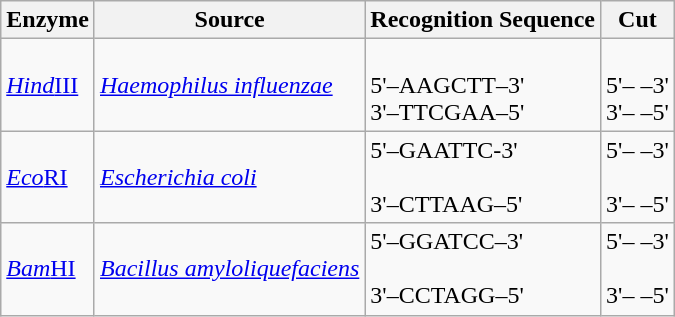<table class="wikitable floatright">
<tr>
<th>Enzyme</th>
<th>Source</th>
<th>Recognition Sequence</th>
<th>Cut</th>
</tr>
<tr>
<td><a href='#'><em>Hind</em>III</a></td>
<td><em><a href='#'>Haemophilus influenzae</a></em></td>
<td><br><div>5'–AAGCTT–3'<br>
3'–TTCGAA–5'</div></td>
<td><br><div>5'– –3'<br>
3'– –5'</div></td>
</tr>
<tr>
<td><a href='#'><em>Eco</em>RI</a></td>
<td><em><a href='#'>Escherichia coli</a></em></td>
<td><div>5'–GAATTC-3'<br><br>3'–CTTAAG–5'</div></td>
<td><div>5'– –3'<br><br>3'– –5'</div></td>
</tr>
<tr>
<td><a href='#'><em>Bam</em>HI</a></td>
<td><em><a href='#'>Bacillus amyloliquefaciens</a></em></td>
<td><div>5'–GGATCC–3'<br><br>3'–CCTAGG–5'</div></td>
<td><div>5'– –3'<br><br>3'– –5'</div></td>
</tr>
</table>
